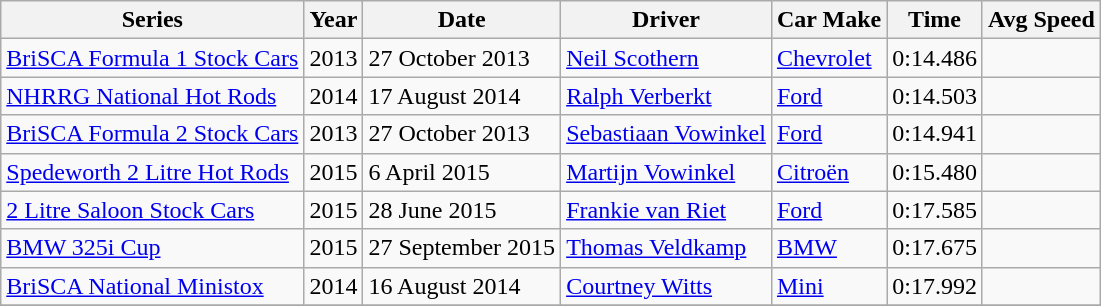<table class="wikitable">
<tr>
<th><strong>Series</strong></th>
<th><strong>Year</strong></th>
<th><strong>Date</strong></th>
<th><strong>Driver</strong></th>
<th><strong>Car Make</strong></th>
<th><strong>Time</strong></th>
<th><strong>Avg Speed</strong></th>
</tr>
<tr>
<td><a href='#'>BriSCA Formula 1 Stock Cars</a></td>
<td>2013</td>
<td>27 October 2013</td>
<td> <a href='#'>Neil Scothern</a></td>
<td><a href='#'>Chevrolet</a></td>
<td>0:14.486</td>
<td></td>
</tr>
<tr>
<td><a href='#'>NHRRG National Hot Rods</a></td>
<td>2014</td>
<td>17 August 2014</td>
<td> <a href='#'>Ralph Verberkt</a></td>
<td><a href='#'>Ford</a></td>
<td>0:14.503</td>
<td></td>
</tr>
<tr>
<td><a href='#'>BriSCA Formula 2 Stock Cars</a></td>
<td>2013</td>
<td>27 October 2013</td>
<td> <a href='#'>Sebastiaan Vowinkel</a></td>
<td><a href='#'>Ford</a></td>
<td>0:14.941</td>
<td></td>
</tr>
<tr>
<td><a href='#'>Spedeworth 2 Litre Hot Rods</a></td>
<td>2015</td>
<td>6 April 2015</td>
<td> <a href='#'>Martijn Vowinkel</a></td>
<td><a href='#'>Citroën</a></td>
<td>0:15.480</td>
<td></td>
</tr>
<tr>
<td><a href='#'>2 Litre Saloon Stock Cars</a></td>
<td>2015</td>
<td>28 June 2015</td>
<td> <a href='#'>Frankie van Riet</a></td>
<td><a href='#'>Ford</a></td>
<td>0:17.585</td>
<td></td>
</tr>
<tr>
<td><a href='#'>BMW 325i Cup</a></td>
<td>2015</td>
<td>27 September 2015</td>
<td> <a href='#'>Thomas Veldkamp</a></td>
<td><a href='#'>BMW</a></td>
<td>0:17.675</td>
<td></td>
</tr>
<tr>
<td><a href='#'>BriSCA National Ministox</a></td>
<td>2014</td>
<td>16 August 2014</td>
<td> <a href='#'>Courtney Witts</a></td>
<td><a href='#'>Mini</a></td>
<td>0:17.992</td>
<td></td>
</tr>
<tr>
</tr>
</table>
